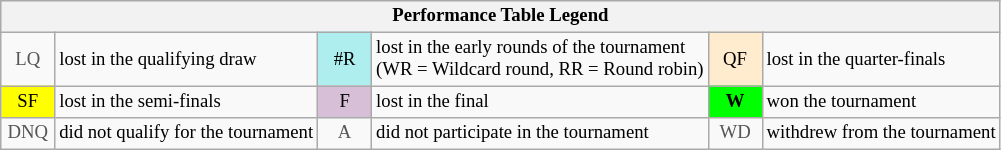<table class="wikitable" style="font-size:78%;">
<tr bgcolor="#efefef">
<th colspan="6">Performance Table Legend</th>
</tr>
<tr>
<td align="center" style="color:#555555;" width="30">LQ</td>
<td>lost in the qualifying draw</td>
<td align="center" style="background:#afeeee;">#R</td>
<td>lost in the early rounds of the tournament<br>(WR = Wildcard round, RR = Round robin)</td>
<td align="center" style="background:#ffebcd;">QF</td>
<td>lost in the quarter-finals</td>
</tr>
<tr>
<td align="center" style="background:yellow;">SF</td>
<td>lost in the semi-finals</td>
<td align="center" style="background:#D8BFD8;">F</td>
<td>lost in the final</td>
<td align="center" style="background:#00ff00;"><strong>W</strong></td>
<td>won the tournament</td>
</tr>
<tr>
<td align="center" style="color:#555555;" width="30">DNQ</td>
<td>did not qualify for the tournament</td>
<td align="center" style="color:#555555;" width="30">A</td>
<td>did not participate in the tournament</td>
<td align="center" style="color:#555555;" width="30">WD</td>
<td>withdrew from the tournament</td>
</tr>
</table>
